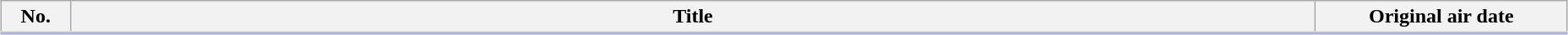<table class="wikitable" style="width:98%; margin:auto; background:#FFF;">
<tr style="border-bottom: 3px solid #CCF;">
<th style="width:3em;">No.</th>
<th>Title</th>
<th style="width:12em;">Original air date</th>
</tr>
<tr>
</tr>
</table>
